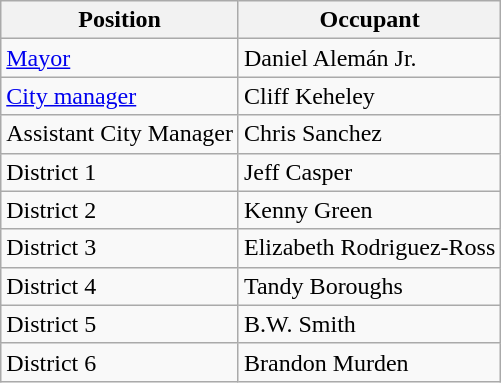<table class="wikitable">
<tr>
<th>Position</th>
<th>Occupant</th>
</tr>
<tr>
<td><a href='#'>Mayor</a></td>
<td>Daniel Alemán Jr.</td>
</tr>
<tr>
<td><a href='#'>City manager</a></td>
<td>Cliff Keheley</td>
</tr>
<tr>
<td>Assistant City Manager</td>
<td>Chris Sanchez</td>
</tr>
<tr>
<td>District 1</td>
<td>Jeff Casper</td>
</tr>
<tr>
<td>District 2</td>
<td>Kenny Green</td>
</tr>
<tr>
<td>District 3</td>
<td>Elizabeth Rodriguez-Ross</td>
</tr>
<tr>
<td>District 4</td>
<td>Tandy Boroughs</td>
</tr>
<tr>
<td>District 5</td>
<td>B.W. Smith</td>
</tr>
<tr>
<td>District 6</td>
<td>Brandon Murden</td>
</tr>
</table>
